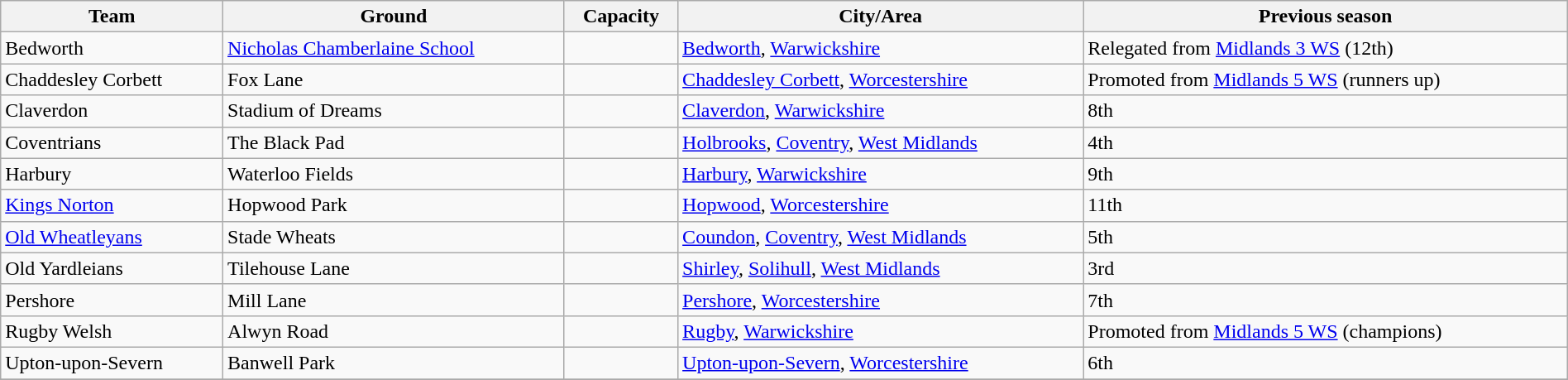<table class="wikitable sortable" width=100%>
<tr>
<th>Team</th>
<th>Ground</th>
<th>Capacity</th>
<th>City/Area</th>
<th>Previous season</th>
</tr>
<tr>
<td>Bedworth</td>
<td><a href='#'>Nicholas Chamberlaine School</a></td>
<td></td>
<td><a href='#'>Bedworth</a>, <a href='#'>Warwickshire</a></td>
<td>Relegated from <a href='#'>Midlands 3 WS</a> (12th)</td>
</tr>
<tr>
<td>Chaddesley Corbett</td>
<td>Fox Lane</td>
<td></td>
<td><a href='#'>Chaddesley Corbett</a>, <a href='#'>Worcestershire</a></td>
<td>Promoted from <a href='#'>Midlands 5 WS</a> (runners up)</td>
</tr>
<tr>
<td>Claverdon</td>
<td>Stadium of Dreams</td>
<td></td>
<td><a href='#'>Claverdon</a>, <a href='#'>Warwickshire</a></td>
<td>8th</td>
</tr>
<tr>
<td>Coventrians</td>
<td>The Black Pad</td>
<td></td>
<td><a href='#'>Holbrooks</a>, <a href='#'>Coventry</a>, <a href='#'>West Midlands</a></td>
<td>4th</td>
</tr>
<tr>
<td>Harbury</td>
<td>Waterloo Fields</td>
<td></td>
<td><a href='#'>Harbury</a>, <a href='#'>Warwickshire</a></td>
<td>9th</td>
</tr>
<tr>
<td><a href='#'>Kings Norton</a></td>
<td>Hopwood Park</td>
<td></td>
<td><a href='#'>Hopwood</a>, <a href='#'>Worcestershire</a></td>
<td>11th</td>
</tr>
<tr>
<td><a href='#'>Old Wheatleyans</a></td>
<td>Stade Wheats</td>
<td></td>
<td><a href='#'>Coundon</a>, <a href='#'>Coventry</a>, <a href='#'>West Midlands</a></td>
<td>5th</td>
</tr>
<tr>
<td>Old Yardleians</td>
<td>Tilehouse Lane</td>
<td></td>
<td><a href='#'>Shirley</a>, <a href='#'>Solihull</a>, <a href='#'>West Midlands</a></td>
<td>3rd</td>
</tr>
<tr>
<td>Pershore</td>
<td>Mill Lane</td>
<td></td>
<td><a href='#'>Pershore</a>, <a href='#'>Worcestershire</a></td>
<td>7th</td>
</tr>
<tr>
<td>Rugby Welsh</td>
<td>Alwyn Road</td>
<td></td>
<td><a href='#'>Rugby</a>, <a href='#'>Warwickshire</a></td>
<td>Promoted from <a href='#'>Midlands 5 WS</a> (champions)</td>
</tr>
<tr>
<td>Upton-upon-Severn</td>
<td>Banwell Park</td>
<td></td>
<td><a href='#'>Upton-upon-Severn</a>, <a href='#'>Worcestershire</a></td>
<td>6th</td>
</tr>
<tr>
</tr>
</table>
